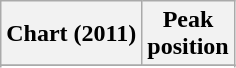<table class="wikitable sortable plainrowheaders" style="text-align:center">
<tr>
<th scope="col">Chart (2011)</th>
<th scope="col">Peak<br> position</th>
</tr>
<tr>
</tr>
<tr>
</tr>
<tr>
</tr>
<tr>
</tr>
</table>
